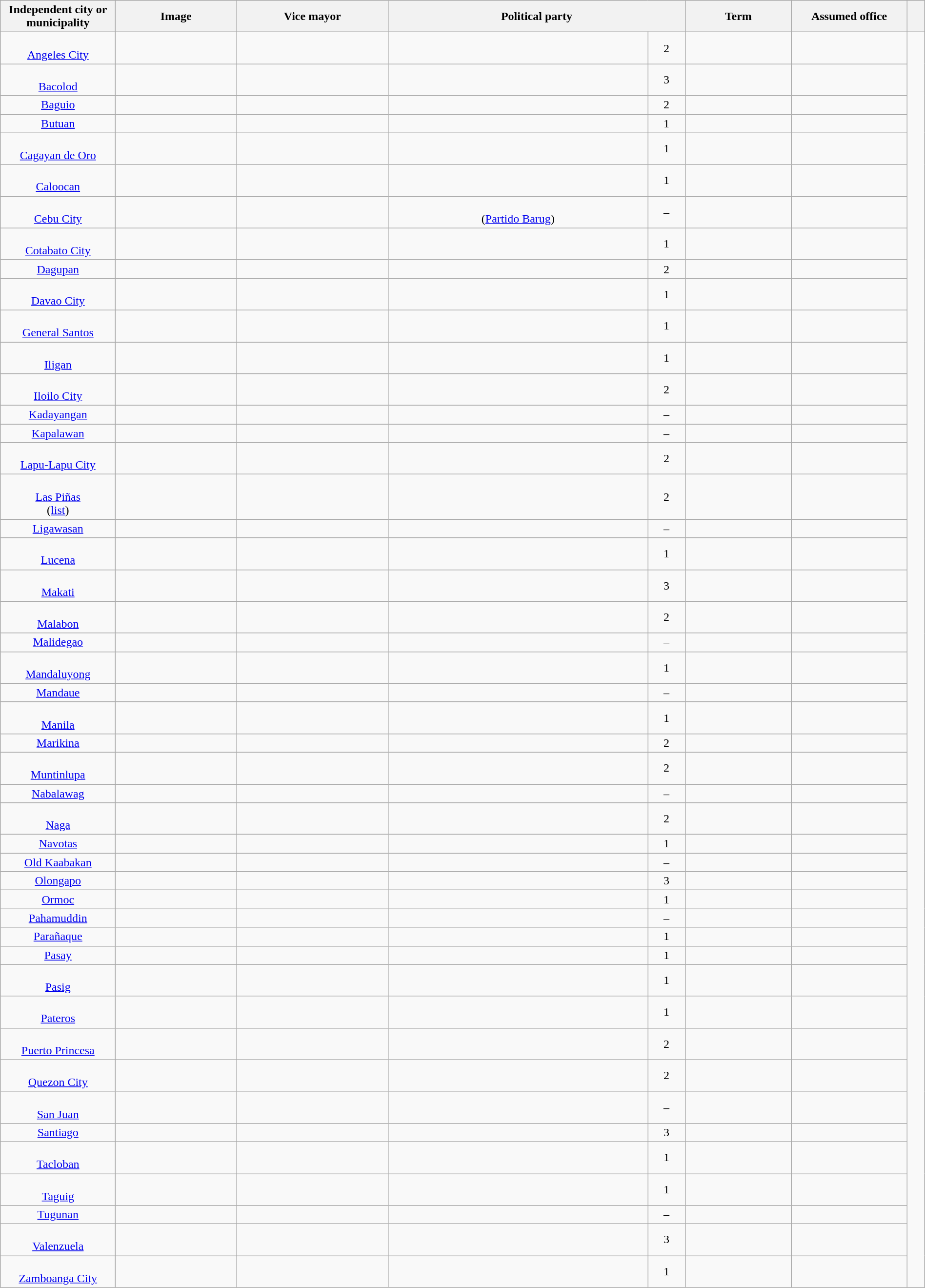<table class="wikitable sortable" style="text-align: center; width:100%;">
<tr>
<th width="150px">Independent city or municipality</th>
<th>Image</th>
<th width="200px">Vice mayor</th>
<th colspan="2">Political party</th>
<th>Term</th>
<th width="150px">Assumed office</th>
<th></th>
</tr>
<tr>
<td><br><a href='#'>Angeles City</a></td>
<td></td>
<td></td>
<td></td>
<td>2</td>
<td></td>
<td></td>
</tr>
<tr>
<td><br><a href='#'>Bacolod</a></td>
<td></td>
<td></td>
<td></td>
<td>3</td>
<td></td>
<td></td>
</tr>
<tr>
<td><a href='#'>Baguio</a></td>
<td></td>
<td></td>
<td></td>
<td>2</td>
<td></td>
<td></td>
</tr>
<tr>
<td><a href='#'>Butuan</a></td>
<td></td>
<td></td>
<td></td>
<td>1</td>
<td></td>
<td></td>
</tr>
<tr>
<td><br><a href='#'>Cagayan de Oro</a></td>
<td></td>
<td></td>
<td></td>
<td>1</td>
<td></td>
<td></td>
</tr>
<tr>
<td><br><a href='#'>Caloocan</a></td>
<td></td>
<td></td>
<td></td>
<td>1</td>
<td></td>
<td></td>
</tr>
<tr>
<td><br><a href='#'>Cebu City</a></td>
<td></td>
<td></td>
<td><br>(<a href='#'>Partido Barug</a>)</td>
<td>–</td>
<td></td>
<td></td>
</tr>
<tr>
<td><br><a href='#'>Cotabato City</a></td>
<td></td>
<td></td>
<td></td>
<td>1</td>
<td></td>
<td></td>
</tr>
<tr>
<td><a href='#'>Dagupan</a></td>
<td></td>
<td></td>
<td></td>
<td>2</td>
<td></td>
<td></td>
</tr>
<tr>
<td><br><a href='#'>Davao City</a></td>
<td></td>
<td></td>
<td></td>
<td>1</td>
<td></td>
<td></td>
</tr>
<tr>
<td><br><a href='#'>General Santos</a></td>
<td></td>
<td></td>
<td></td>
<td>1</td>
<td></td>
<td></td>
</tr>
<tr>
<td><br><a href='#'>Iligan</a></td>
<td></td>
<td></td>
<td></td>
<td>1</td>
<td></td>
<td></td>
</tr>
<tr>
<td><br><a href='#'>Iloilo City</a></td>
<td></td>
<td></td>
<td></td>
<td>2</td>
<td></td>
<td></td>
</tr>
<tr>
<td><a href='#'>Kadayangan</a></td>
<td></td>
<td></td>
<td></td>
<td>–</td>
<td></td>
<td></td>
</tr>
<tr>
<td><a href='#'>Kapalawan</a></td>
<td></td>
<td></td>
<td></td>
<td>–</td>
<td></td>
<td></td>
</tr>
<tr>
<td><br><a href='#'>Lapu-Lapu City</a></td>
<td></td>
<td></td>
<td></td>
<td>2</td>
<td></td>
<td></td>
</tr>
<tr>
<td><br><a href='#'>Las Piñas</a><br>(<a href='#'>list</a>)</td>
<td></td>
<td></td>
<td></td>
<td>2</td>
<td></td>
<td></td>
</tr>
<tr>
<td><a href='#'>Ligawasan</a></td>
<td></td>
<td></td>
<td></td>
<td>–</td>
<td></td>
<td></td>
</tr>
<tr>
<td><br><a href='#'>Lucena</a></td>
<td></td>
<td></td>
<td></td>
<td>1</td>
<td></td>
<td></td>
</tr>
<tr>
<td><br><a href='#'>Makati</a></td>
<td></td>
<td></td>
<td></td>
<td>3</td>
<td></td>
<td></td>
</tr>
<tr>
<td><br><a href='#'>Malabon</a></td>
<td></td>
<td></td>
<td></td>
<td>2</td>
<td></td>
<td></td>
</tr>
<tr>
<td><a href='#'>Malidegao</a></td>
<td></td>
<td></td>
<td></td>
<td>–</td>
<td></td>
<td></td>
</tr>
<tr>
<td><br><a href='#'>Mandaluyong</a></td>
<td></td>
<td></td>
<td></td>
<td>1</td>
<td></td>
<td></td>
</tr>
<tr>
<td><a href='#'>Mandaue</a></td>
<td></td>
<td></td>
<td></td>
<td>–</td>
<td></td>
<td></td>
</tr>
<tr>
<td><br><a href='#'>Manila</a></td>
<td></td>
<td></td>
<td></td>
<td>1</td>
<td></td>
<td></td>
</tr>
<tr>
<td><a href='#'>Marikina</a></td>
<td></td>
<td></td>
<td></td>
<td>2</td>
<td></td>
<td></td>
</tr>
<tr>
<td><br><a href='#'>Muntinlupa</a></td>
<td></td>
<td></td>
<td></td>
<td>2</td>
<td></td>
<td></td>
</tr>
<tr>
<td><a href='#'>Nabalawag</a></td>
<td></td>
<td></td>
<td></td>
<td>–</td>
<td></td>
<td></td>
</tr>
<tr>
<td><br><a href='#'>Naga</a></td>
<td></td>
<td></td>
<td></td>
<td>2</td>
<td></td>
<td></td>
</tr>
<tr>
<td><a href='#'>Navotas</a></td>
<td></td>
<td></td>
<td></td>
<td>1</td>
<td></td>
<td></td>
</tr>
<tr>
<td><a href='#'>Old Kaabakan</a></td>
<td></td>
<td></td>
<td></td>
<td>–</td>
<td></td>
<td></td>
</tr>
<tr>
<td><a href='#'>Olongapo</a></td>
<td></td>
<td></td>
<td></td>
<td>3</td>
<td></td>
<td></td>
</tr>
<tr>
<td><a href='#'>Ormoc</a></td>
<td></td>
<td></td>
<td></td>
<td>1</td>
<td></td>
<td></td>
</tr>
<tr>
<td><a href='#'>Pahamuddin</a></td>
<td></td>
<td></td>
<td></td>
<td>–</td>
<td></td>
<td></td>
</tr>
<tr>
<td><a href='#'>Parañaque</a></td>
<td></td>
<td></td>
<td></td>
<td>1</td>
<td></td>
<td></td>
</tr>
<tr>
<td><a href='#'>Pasay</a></td>
<td></td>
<td></td>
<td></td>
<td>1</td>
<td></td>
<td></td>
</tr>
<tr>
<td><br><a href='#'>Pasig</a></td>
<td></td>
<td></td>
<td></td>
<td>1</td>
<td></td>
<td></td>
</tr>
<tr>
<td><br><a href='#'>Pateros</a></td>
<td></td>
<td></td>
<td></td>
<td>1</td>
<td></td>
<td></td>
</tr>
<tr>
<td><br><a href='#'>Puerto Princesa</a></td>
<td></td>
<td></td>
<td></td>
<td>2</td>
<td></td>
<td></td>
</tr>
<tr>
<td><br><a href='#'>Quezon City</a></td>
<td></td>
<td></td>
<td></td>
<td>2</td>
<td></td>
<td></td>
</tr>
<tr>
<td><br><a href='#'>San Juan</a></td>
<td></td>
<td></td>
<td></td>
<td>–</td>
<td></td>
<td></td>
</tr>
<tr>
<td><a href='#'>Santiago</a></td>
<td></td>
<td></td>
<td></td>
<td>3</td>
<td></td>
<td></td>
</tr>
<tr>
<td><br><a href='#'>Tacloban</a></td>
<td></td>
<td></td>
<td></td>
<td>1</td>
<td></td>
<td></td>
</tr>
<tr>
<td><br><a href='#'>Taguig</a></td>
<td></td>
<td></td>
<td></td>
<td>1</td>
<td></td>
<td></td>
</tr>
<tr>
<td><a href='#'>Tugunan</a></td>
<td></td>
<td></td>
<td></td>
<td>–</td>
<td></td>
<td></td>
</tr>
<tr>
<td><br><a href='#'>Valenzuela</a></td>
<td></td>
<td></td>
<td></td>
<td>3</td>
<td></td>
<td></td>
</tr>
<tr>
<td><br><a href='#'>Zamboanga City</a></td>
<td></td>
<td></td>
<td></td>
<td>1</td>
<td></td>
<td></td>
</tr>
</table>
